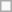<table class=wikitable>
<tr>
<td> </td>
</tr>
</table>
